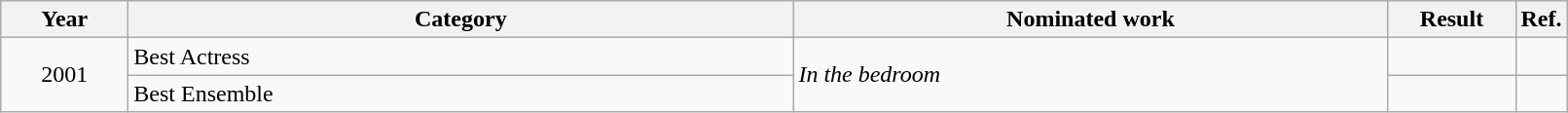<table class=wikitable>
<tr>
<th scope="col" style="width:5em;">Year</th>
<th scope="col" style="width:28em;">Category</th>
<th scope="col" style="width:25em;">Nominated work</th>
<th scope="col" style="width:5em;">Result</th>
<th>Ref.</th>
</tr>
<tr>
<td style="text-align:center;", rowspan="2">2001</td>
<td>Best Actress</td>
<td rowspan="2"><em>In the bedroom</em></td>
<td></td>
<td></td>
</tr>
<tr>
<td>Best Ensemble</td>
<td></td>
<td></td>
</tr>
</table>
